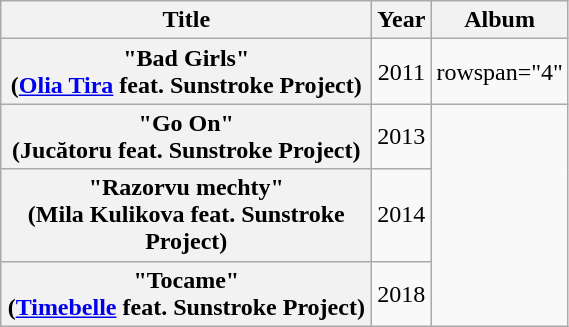<table class="wikitable plainrowheaders" style="text-align:center;">
<tr>
<th scope="col" style="width:15em;">Title</th>
<th scope="col" style="width:1em;">Year</th>
<th scope="col">Album</th>
</tr>
<tr>
<th scope="row">"Bad Girls"<br><span>(<a href='#'>Olia Tira</a> feat. Sunstroke Project)</span></th>
<td>2011</td>
<td>rowspan="4" </td>
</tr>
<tr>
<th scope="row">"Go On"<br><span>(Jucătoru feat. Sunstroke Project)</span></th>
<td>2013</td>
</tr>
<tr>
<th scope="row">"Razorvu mechty"<br><span>(Mila Kulikova feat. Sunstroke Project)</span></th>
<td>2014</td>
</tr>
<tr>
<th scope="row">"Tocame"<br><span>(<a href='#'>Timebelle</a> feat. Sunstroke Project)</span></th>
<td>2018</td>
</tr>
</table>
